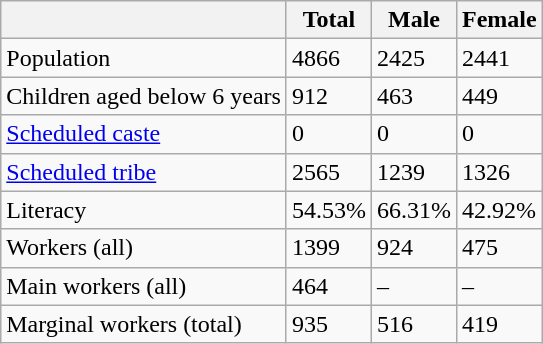<table class="wikitable sortable">
<tr>
<th></th>
<th>Total</th>
<th>Male</th>
<th>Female</th>
</tr>
<tr>
<td>Population</td>
<td>4866</td>
<td>2425</td>
<td>2441</td>
</tr>
<tr>
<td>Children aged below 6 years</td>
<td>912</td>
<td>463</td>
<td>449</td>
</tr>
<tr>
<td><a href='#'>Scheduled caste</a></td>
<td>0</td>
<td>0</td>
<td>0</td>
</tr>
<tr>
<td><a href='#'>Scheduled tribe</a></td>
<td>2565</td>
<td>1239</td>
<td>1326</td>
</tr>
<tr>
<td>Literacy</td>
<td>54.53%</td>
<td>66.31%</td>
<td>42.92%</td>
</tr>
<tr>
<td>Workers (all)</td>
<td>1399</td>
<td>924</td>
<td>475</td>
</tr>
<tr>
<td>Main workers (all)</td>
<td>464</td>
<td>–</td>
<td>–</td>
</tr>
<tr>
<td>Marginal workers (total)</td>
<td>935</td>
<td>516</td>
<td>419</td>
</tr>
</table>
